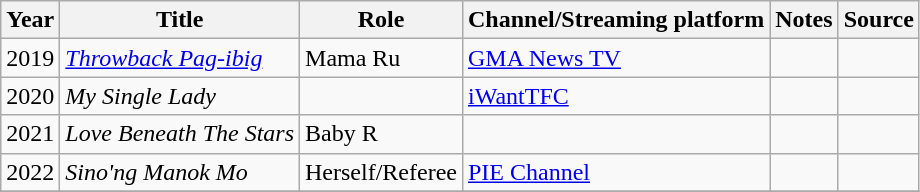<table class="wikitable" >
<tr>
<th>Year</th>
<th>Title</th>
<th>Role</th>
<th>Channel/Streaming platform</th>
<th class="unsortable">Notes </th>
<th class="unsortable">Source </th>
</tr>
<tr>
<td>2019</td>
<td><em><a href='#'>Throwback Pag-ibig</a></em></td>
<td>Mama Ru</td>
<td><a href='#'>GMA News TV</a></td>
<td></td>
<td></td>
</tr>
<tr>
<td>2020</td>
<td><em>My Single Lady</em></td>
<td></td>
<td><a href='#'>iWantTFC</a></td>
<td></td>
<td></td>
</tr>
<tr>
<td>2021</td>
<td><em>Love Beneath The Stars</em></td>
<td>Baby R</td>
<td></td>
<td></td>
<td></td>
</tr>
<tr>
<td>2022</td>
<td><em>Sino'ng Manok Mo</em></td>
<td>Herself/Referee</td>
<td><a href='#'>PIE Channel</a></td>
<td></td>
<td></td>
</tr>
<tr>
</tr>
</table>
